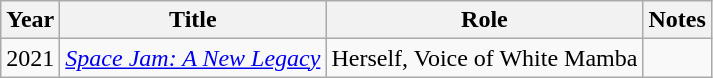<table class="wikitable sortable">
<tr>
<th>Year</th>
<th>Title</th>
<th>Role</th>
<th class="unsortable">Notes</th>
</tr>
<tr>
<td>2021</td>
<td><em><a href='#'>Space Jam: A New Legacy</a></em></td>
<td>Herself, Voice of White Mamba</td>
<td></td>
</tr>
</table>
